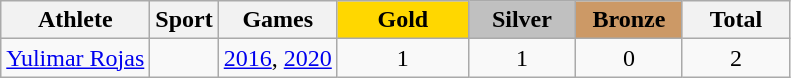<table class="wikitable sortable">
<tr>
<th>Athlete</th>
<th>Sport</th>
<th>Games</th>
<th style="background:gold; width:5.0em; font-weight:bold;">Gold</th>
<th style="background:silver; width:4.0em; font-weight:bold;">Silver</th>
<th style="background:#cc9966; width:4.0em; font-weight:bold;">Bronze</th>
<th style="width:4.0em;">Total</th>
</tr>
<tr align=center>
<td align=left><a href='#'>Yulimar Rojas</a></td>
<td align=left></td>
<td><a href='#'>2016</a>, <a href='#'>2020</a></td>
<td>1</td>
<td>1</td>
<td>0</td>
<td>2</td>
</tr>
</table>
